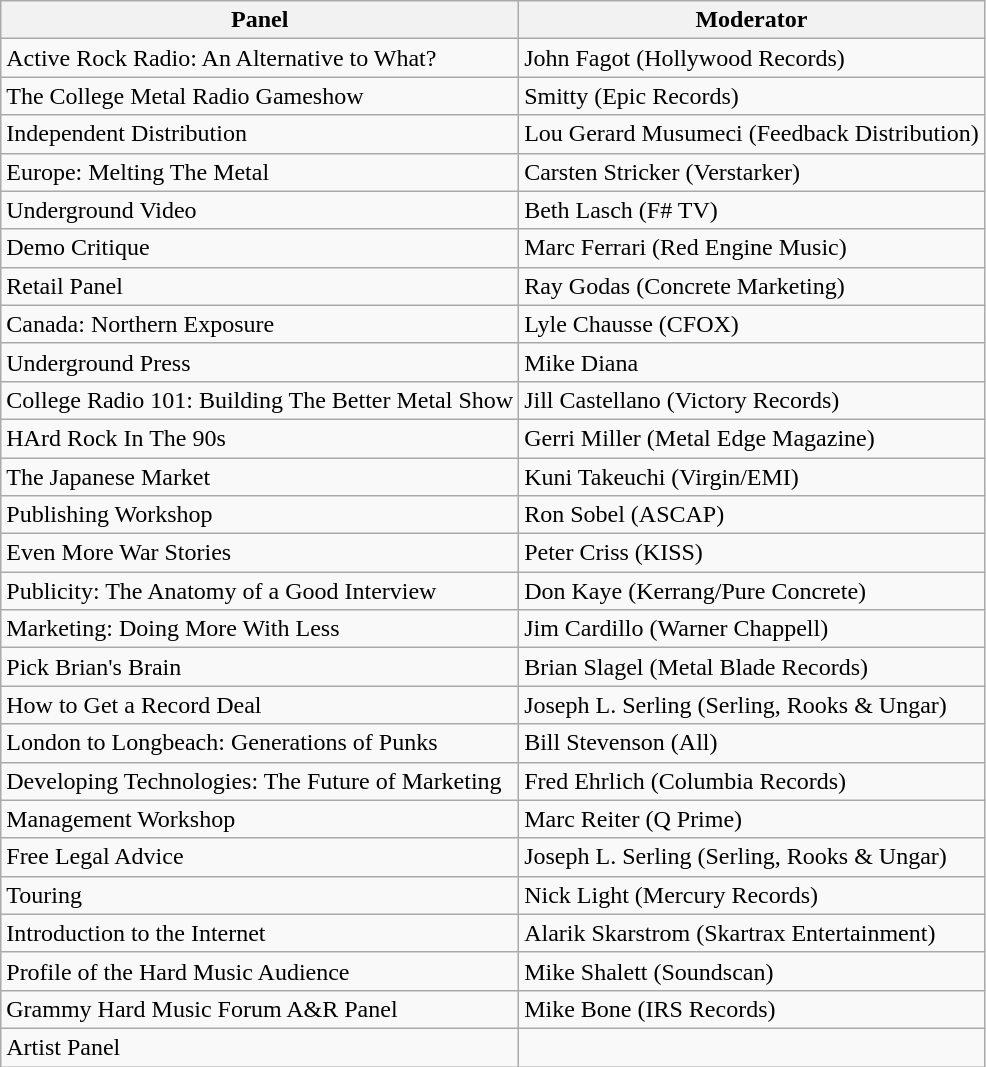<table class="wikitable">
<tr>
<th>Panel</th>
<th>Moderator</th>
</tr>
<tr>
<td>Active Rock Radio: An Alternative to What?</td>
<td>John Fagot (Hollywood Records)</td>
</tr>
<tr>
<td>The College Metal Radio Gameshow</td>
<td>Smitty (Epic Records)</td>
</tr>
<tr>
<td>Independent Distribution</td>
<td>Lou Gerard Musumeci (Feedback Distribution)</td>
</tr>
<tr>
<td>Europe: Melting The Metal</td>
<td>Carsten Stricker (Verstarker)</td>
</tr>
<tr>
<td>Underground Video</td>
<td>Beth Lasch (F# TV)</td>
</tr>
<tr>
<td>Demo Critique</td>
<td>Marc Ferrari (Red Engine Music)</td>
</tr>
<tr>
<td>Retail Panel</td>
<td>Ray Godas (Concrete Marketing)</td>
</tr>
<tr>
<td>Canada: Northern Exposure</td>
<td>Lyle Chausse (CFOX)</td>
</tr>
<tr>
<td>Underground Press</td>
<td>Mike Diana</td>
</tr>
<tr>
<td>College Radio 101: Building The Better Metal Show</td>
<td>Jill Castellano (Victory Records)</td>
</tr>
<tr>
<td>HArd Rock In The 90s</td>
<td>Gerri Miller (Metal Edge Magazine)</td>
</tr>
<tr>
<td>The Japanese Market</td>
<td>Kuni Takeuchi (Virgin/EMI)</td>
</tr>
<tr>
<td>Publishing Workshop</td>
<td>Ron Sobel (ASCAP)</td>
</tr>
<tr>
<td>Even More War Stories</td>
<td>Peter Criss (KISS)</td>
</tr>
<tr>
<td>Publicity: The Anatomy of a Good Interview</td>
<td>Don Kaye (Kerrang/Pure Concrete)</td>
</tr>
<tr>
<td>Marketing: Doing More With Less</td>
<td>Jim Cardillo (Warner Chappell)</td>
</tr>
<tr>
<td>Pick Brian's Brain</td>
<td>Brian Slagel (Metal Blade Records)</td>
</tr>
<tr>
<td>How to Get a Record Deal</td>
<td>Joseph L. Serling (Serling, Rooks & Ungar)</td>
</tr>
<tr>
<td>London to Longbeach: Generations of Punks</td>
<td>Bill Stevenson (All)</td>
</tr>
<tr>
<td>Developing Technologies: The Future of Marketing</td>
<td>Fred Ehrlich (Columbia Records)</td>
</tr>
<tr>
<td>Management Workshop</td>
<td>Marc Reiter (Q Prime)</td>
</tr>
<tr>
<td>Free Legal Advice</td>
<td>Joseph L. Serling (Serling, Rooks & Ungar)</td>
</tr>
<tr>
<td>Touring</td>
<td>Nick Light (Mercury Records)</td>
</tr>
<tr>
<td>Introduction to the Internet</td>
<td>Alarik Skarstrom (Skartrax Entertainment)</td>
</tr>
<tr>
<td>Profile of the Hard Music Audience</td>
<td>Mike Shalett (Soundscan)</td>
</tr>
<tr>
<td>Grammy Hard Music Forum A&R Panel</td>
<td>Mike Bone (IRS Records)</td>
</tr>
<tr>
<td>Artist Panel</td>
</tr>
</table>
